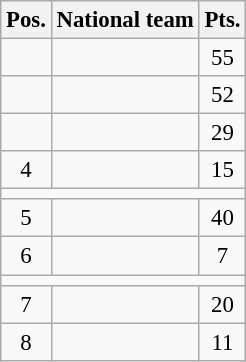<table class=wikitable style="font-size: 95%">
<tr>
<th>Pos.</th>
<th>National team</th>
<th>Pts.</th>
</tr>
<tr align=center>
<td></td>
<td align=left></td>
<td>55</td>
</tr>
<tr align=center>
<td></td>
<td align=left></td>
<td>52</td>
</tr>
<tr align=center>
<td></td>
<td align=left></td>
<td>29</td>
</tr>
<tr align=center>
<td>4</td>
<td align=left></td>
<td>15</td>
</tr>
<tr>
<td colspan=3 ></td>
</tr>
<tr align=center>
<td>5</td>
<td align=left></td>
<td>40</td>
</tr>
<tr align=center>
<td>6</td>
<td align=left></td>
<td>7</td>
</tr>
<tr>
<td colspan=3 ></td>
</tr>
<tr align=center>
<td>7</td>
<td align=left></td>
<td>20</td>
</tr>
<tr align=center>
<td>8</td>
<td align=left></td>
<td>11</td>
</tr>
</table>
